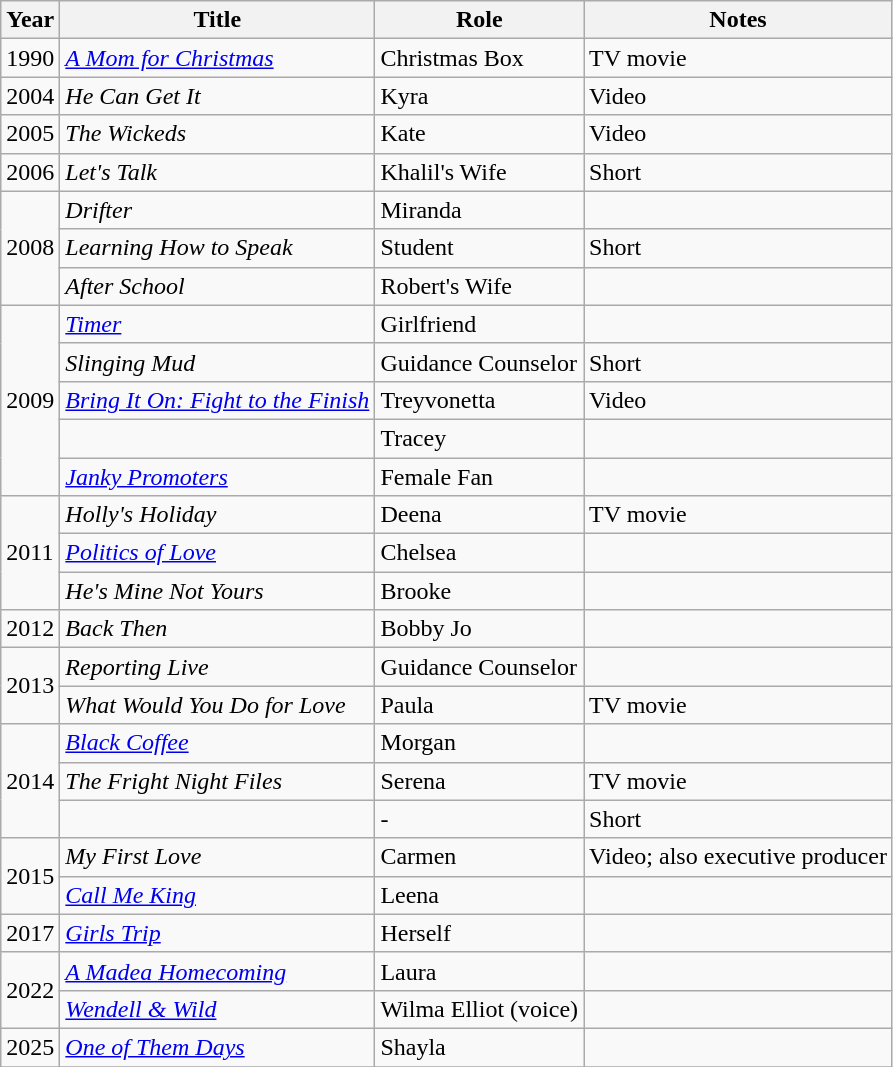<table class="wikitable sortable">
<tr>
<th>Year</th>
<th>Title</th>
<th>Role</th>
<th>Notes</th>
</tr>
<tr>
<td>1990</td>
<td><em><a href='#'>A Mom for Christmas</a></em></td>
<td>Christmas Box</td>
<td>TV movie</td>
</tr>
<tr>
<td>2004</td>
<td><em>He Can Get It</em></td>
<td>Kyra</td>
<td>Video</td>
</tr>
<tr>
<td>2005</td>
<td><em>The Wickeds</em></td>
<td>Kate</td>
<td>Video</td>
</tr>
<tr>
<td>2006</td>
<td><em>Let's Talk</em></td>
<td>Khalil's Wife</td>
<td>Short</td>
</tr>
<tr>
<td rowspan="3">2008</td>
<td><em>Drifter</em></td>
<td>Miranda</td>
<td></td>
</tr>
<tr>
<td><em>Learning How to Speak</em></td>
<td>Student</td>
<td>Short</td>
</tr>
<tr>
<td><em>After School</em></td>
<td>Robert's Wife</td>
<td></td>
</tr>
<tr>
<td rowspan="5">2009</td>
<td><em><a href='#'>Timer</a></em></td>
<td>Girlfriend</td>
<td></td>
</tr>
<tr>
<td><em>Slinging Mud</em></td>
<td>Guidance Counselor</td>
<td>Short</td>
</tr>
<tr>
<td><em><a href='#'>Bring It On: Fight to the Finish</a></em></td>
<td>Treyvonetta</td>
<td>Video</td>
</tr>
<tr>
<td><em></em></td>
<td>Tracey</td>
<td></td>
</tr>
<tr>
<td><em><a href='#'>Janky Promoters</a></em></td>
<td>Female Fan</td>
<td></td>
</tr>
<tr>
<td rowspan="3">2011</td>
<td><em>Holly's Holiday</em></td>
<td>Deena</td>
<td>TV movie</td>
</tr>
<tr>
<td><em><a href='#'>Politics of Love</a></em></td>
<td>Chelsea</td>
<td></td>
</tr>
<tr>
<td><em>He's Mine Not Yours</em></td>
<td>Brooke</td>
<td></td>
</tr>
<tr>
<td>2012</td>
<td><em>Back Then</em></td>
<td>Bobby Jo</td>
<td></td>
</tr>
<tr>
<td rowspan="2">2013</td>
<td><em>Reporting Live</em></td>
<td>Guidance Counselor</td>
<td></td>
</tr>
<tr>
<td><em>What Would You Do for Love</em></td>
<td>Paula</td>
<td>TV movie</td>
</tr>
<tr>
<td rowspan="3">2014</td>
<td><em><a href='#'>Black Coffee</a></em></td>
<td>Morgan</td>
<td></td>
</tr>
<tr>
<td><em>The Fright Night Files</em></td>
<td>Serena</td>
<td>TV movie</td>
</tr>
<tr>
<td><em></em></td>
<td>-</td>
<td>Short</td>
</tr>
<tr>
<td rowspan="2">2015</td>
<td><em>My First Love</em></td>
<td>Carmen</td>
<td>Video; also executive producer</td>
</tr>
<tr>
<td><em><a href='#'>Call Me King</a></em></td>
<td>Leena</td>
<td></td>
</tr>
<tr>
<td>2017</td>
<td><em><a href='#'>Girls Trip</a></em></td>
<td>Herself</td>
<td></td>
</tr>
<tr>
<td rowspan="2">2022</td>
<td><em><a href='#'>A Madea Homecoming</a></em></td>
<td>Laura</td>
<td></td>
</tr>
<tr>
<td><em><a href='#'>Wendell & Wild</a></em></td>
<td>Wilma Elliot (voice)</td>
<td></td>
</tr>
<tr>
<td>2025</td>
<td><em><a href='#'>One of Them Days</a></em></td>
<td>Shayla</td>
<td></td>
</tr>
<tr>
</tr>
</table>
